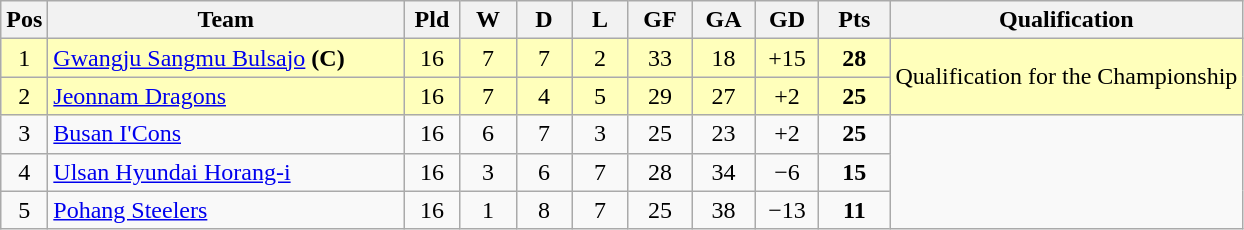<table class="wikitable" style="text-align:center;">
<tr>
<th width=20>Pos</th>
<th width=230>Team</th>
<th width=30 abbr="Played">Pld</th>
<th width=30 abbr="Won">W</th>
<th width=30 abbr="Draw">D</th>
<th width=30 abbr="Lost">L</th>
<th width=35 abbr="Goals for">GF</th>
<th width=35 abbr="Goals against">GA</th>
<th width=35 abbr="Goal difference">GD</th>
<th width=40 abbr="Points">Pts</th>
<th>Qualification</th>
</tr>
<tr bgcolor=#ffffbb>
<td>1</td>
<td align="left"><a href='#'>Gwangju Sangmu Bulsajo</a> <strong>(C)</strong></td>
<td>16</td>
<td>7</td>
<td>7</td>
<td>2</td>
<td>33</td>
<td>18</td>
<td>+15</td>
<td><strong>28</strong></td>
<td rowspan=2>Qualification for the Championship</td>
</tr>
<tr bgcolor=#ffffbb>
<td>2</td>
<td align="left"><a href='#'>Jeonnam Dragons</a></td>
<td>16</td>
<td>7</td>
<td>4</td>
<td>5</td>
<td>29</td>
<td>27</td>
<td>+2</td>
<td><strong>25</strong></td>
</tr>
<tr>
<td>3</td>
<td align="left"><a href='#'>Busan I'Cons</a></td>
<td>16</td>
<td>6</td>
<td>7</td>
<td>3</td>
<td>25</td>
<td>23</td>
<td>+2</td>
<td><strong>25</strong></td>
<td rowspan="3"></td>
</tr>
<tr>
<td>4</td>
<td align="left"><a href='#'>Ulsan Hyundai Horang-i</a></td>
<td>16</td>
<td>3</td>
<td>6</td>
<td>7</td>
<td>28</td>
<td>34</td>
<td>−6</td>
<td><strong>15</strong></td>
</tr>
<tr>
<td>5</td>
<td align="left"><a href='#'>Pohang Steelers</a></td>
<td>16</td>
<td>1</td>
<td>8</td>
<td>7</td>
<td>25</td>
<td>38</td>
<td>−13</td>
<td><strong>11</strong></td>
</tr>
</table>
